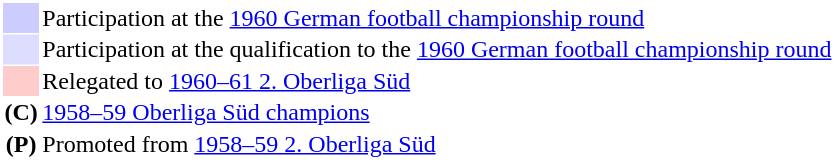<table style="border: 1px solid #ffffff; background-color: #ffffff" cellspacing="1" cellpadding="1">
<tr>
<td bgcolor="#ccccff" width="20"></td>
<td>Participation at the <a href='#'>1960 German football championship round</a></td>
</tr>
<tr>
<td bgcolor="#ddddff" width="20"></td>
<td>Participation at the qualification to the <a href='#'>1960 German football championship round</a></td>
</tr>
<tr>
<td bgcolor="#ffcccc"></td>
<td>Relegated to <a href='#'>1960–61 2. Oberliga Süd</a></td>
</tr>
<tr>
<th>(C)</th>
<td><a href='#'>1958–59 Oberliga Süd champions</a></td>
</tr>
<tr>
<th>(P)</th>
<td>Promoted from <a href='#'>1958–59 2. Oberliga Süd</a></td>
</tr>
</table>
